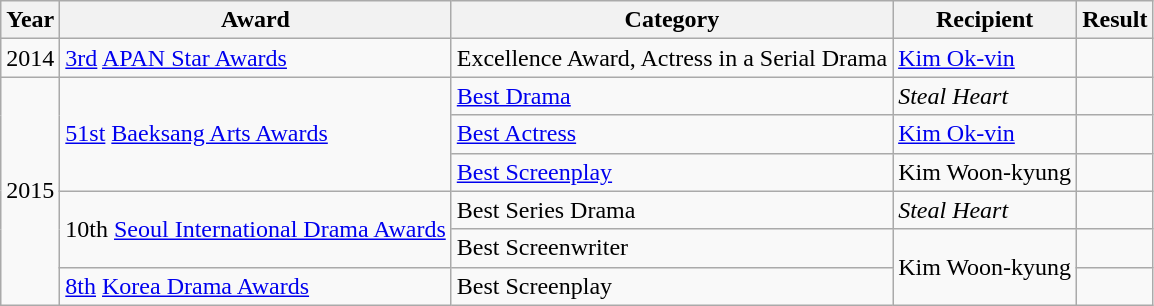<table class="wikitable sortable">
<tr>
<th>Year</th>
<th>Award</th>
<th>Category</th>
<th>Recipient</th>
<th>Result</th>
</tr>
<tr>
<td>2014</td>
<td><a href='#'>3rd</a> <a href='#'>APAN Star Awards</a></td>
<td>Excellence Award, Actress in a Serial Drama</td>
<td><a href='#'>Kim Ok-vin</a></td>
<td></td>
</tr>
<tr>
<td rowspan="6">2015</td>
<td rowspan="3"><a href='#'>51st</a> <a href='#'>Baeksang Arts Awards</a></td>
<td><a href='#'>Best Drama</a></td>
<td><em>Steal Heart</em></td>
<td></td>
</tr>
<tr>
<td><a href='#'>Best Actress</a></td>
<td><a href='#'>Kim Ok-vin</a></td>
<td></td>
</tr>
<tr>
<td><a href='#'>Best Screenplay</a></td>
<td>Kim Woon-kyung</td>
<td></td>
</tr>
<tr>
<td rowspan="2">10th <a href='#'>Seoul International Drama Awards</a></td>
<td>Best Series Drama</td>
<td><em>Steal Heart</em></td>
<td></td>
</tr>
<tr>
<td>Best Screenwriter</td>
<td rowspan="2">Kim Woon-kyung</td>
<td></td>
</tr>
<tr>
<td><a href='#'>8th</a> <a href='#'>Korea Drama Awards</a></td>
<td>Best Screenplay</td>
<td></td>
</tr>
</table>
